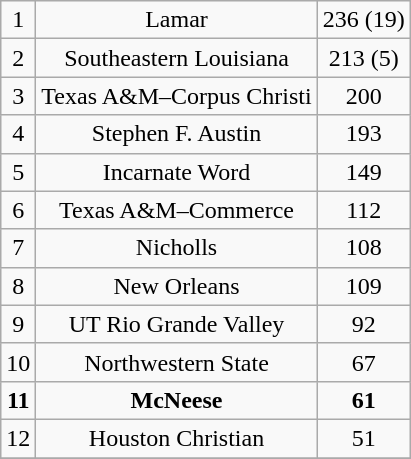<table class="wikitable">
<tr align="center">
<td>1</td>
<td>Lamar</td>
<td>236 (19)</td>
</tr>
<tr align="center">
<td>2</td>
<td>Southeastern Louisiana</td>
<td>213 (5)</td>
</tr>
<tr align="center">
<td>3</td>
<td>Texas A&M–Corpus Christi</td>
<td>200</td>
</tr>
<tr align="center">
<td>4</td>
<td>Stephen F. Austin</td>
<td>193</td>
</tr>
<tr align="center">
<td>5</td>
<td>Incarnate Word</td>
<td>149</td>
</tr>
<tr align="center">
<td>6</td>
<td>Texas A&M–Commerce<br></td>
<td>112</td>
</tr>
<tr align="center">
<td>7</td>
<td>Nicholls</td>
<td>108</td>
</tr>
<tr align="center">
<td>8</td>
<td>New Orleans</td>
<td>109</td>
</tr>
<tr align="center">
<td>9</td>
<td>UT Rio Grande Valley</td>
<td>92</td>
</tr>
<tr align="center">
<td>10</td>
<td>Northwestern State</td>
<td>67</td>
</tr>
<tr align="center">
<td><strong>11</strong></td>
<td><strong>McNeese</strong></td>
<td><strong>61</strong></td>
</tr>
<tr align="center">
<td>12</td>
<td>Houston Christian</td>
<td>51</td>
</tr>
<tr align="center">
</tr>
</table>
